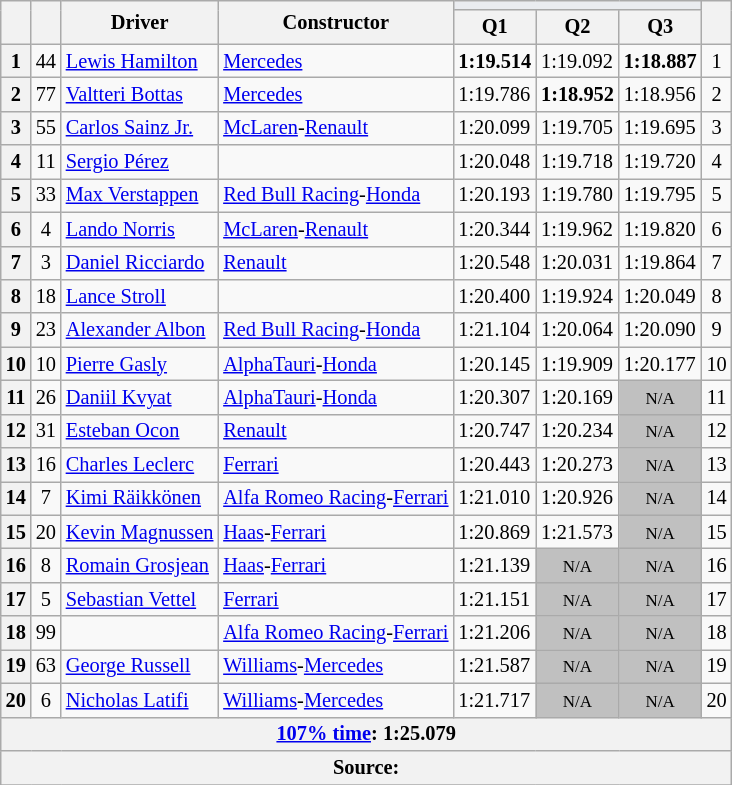<table class="wikitable sortable" style="font-size: 85%;">
<tr>
<th rowspan="2"></th>
<th rowspan="2"></th>
<th rowspan="2">Driver</th>
<th rowspan="2">Constructor</th>
<th colspan="3" style="background:#eaecf0; text-align:center;"></th>
<th rowspan="2"></th>
</tr>
<tr>
<th scope="col">Q1</th>
<th scope="col">Q2</th>
<th scope="col">Q3</th>
</tr>
<tr>
<th scope="row">1</th>
<td align="center">44</td>
<td data-sort-value="ham"> <a href='#'>Lewis Hamilton</a></td>
<td><a href='#'>Mercedes</a></td>
<td><strong>1:19.514</strong></td>
<td>1:19.092</td>
<td><strong>1:18.887</strong></td>
<td align="center">1</td>
</tr>
<tr>
<th scope="row">2</th>
<td align="center">77</td>
<td data-sort-value="bot"> <a href='#'>Valtteri Bottas</a></td>
<td><a href='#'>Mercedes</a></td>
<td>1:19.786</td>
<td><strong>1:18.952</strong></td>
<td>1:18.956</td>
<td align="center">2</td>
</tr>
<tr>
<th scope="row">3</th>
<td align="center">55</td>
<td data-sort-value="sai"> <a href='#'>Carlos Sainz Jr.</a></td>
<td><a href='#'>McLaren</a>-<a href='#'>Renault</a></td>
<td>1:20.099</td>
<td>1:19.705</td>
<td>1:19.695</td>
<td align="center">3</td>
</tr>
<tr>
<th scope="row">4</th>
<td align="center">11</td>
<td data-sort-value="per"> <a href='#'>Sergio Pérez</a></td>
<td></td>
<td>1:20.048</td>
<td>1:19.718</td>
<td>1:19.720</td>
<td align="center">4</td>
</tr>
<tr>
<th scope="row">5</th>
<td align="center">33</td>
<td data-sort-value="ver"> <a href='#'>Max Verstappen</a></td>
<td><a href='#'>Red Bull Racing</a>-<a href='#'>Honda</a></td>
<td>1:20.193</td>
<td>1:19.780</td>
<td>1:19.795</td>
<td align="center">5</td>
</tr>
<tr>
<th scope="row">6</th>
<td align="center">4</td>
<td data-sort-value="nor"> <a href='#'>Lando Norris</a></td>
<td><a href='#'>McLaren</a>-<a href='#'>Renault</a></td>
<td>1:20.344</td>
<td>1:19.962</td>
<td>1:19.820</td>
<td align="center">6</td>
</tr>
<tr>
<th scope="row">7</th>
<td align="center">3</td>
<td data-sort-value="ric"> <a href='#'>Daniel Ricciardo</a></td>
<td><a href='#'>Renault</a></td>
<td>1:20.548</td>
<td>1:20.031</td>
<td>1:19.864</td>
<td align="center">7</td>
</tr>
<tr>
<th scope="row">8</th>
<td align="center">18</td>
<td data-sort-value="str"> <a href='#'>Lance Stroll</a></td>
<td></td>
<td>1:20.400</td>
<td>1:19.924</td>
<td>1:20.049</td>
<td align="center">8</td>
</tr>
<tr>
<th scope="row">9</th>
<td align="center">23</td>
<td data-sort-value="alb"> <a href='#'>Alexander Albon</a></td>
<td><a href='#'>Red Bull Racing</a>-<a href='#'>Honda</a></td>
<td>1:21.104</td>
<td>1:20.064</td>
<td>1:20.090</td>
<td align="center">9</td>
</tr>
<tr>
<th scope="row">10</th>
<td align="center">10</td>
<td data-sort-value="gas"> <a href='#'>Pierre Gasly</a></td>
<td><a href='#'>AlphaTauri</a>-<a href='#'>Honda</a></td>
<td>1:20.145</td>
<td>1:19.909</td>
<td>1:20.177</td>
<td align="center">10</td>
</tr>
<tr>
<th scope="row">11</th>
<td align="center">26</td>
<td data-sort-value="kvy"> <a href='#'>Daniil Kvyat</a></td>
<td><a href='#'>AlphaTauri</a>-<a href='#'>Honda</a></td>
<td>1:20.307</td>
<td>1:20.169</td>
<td style="background: silver" align="center" data-sort-value="11"><small>N/A</small></td>
<td align="center">11</td>
</tr>
<tr>
<th scope="row">12</th>
<td align="center">31</td>
<td data-sort-value="oco"> <a href='#'>Esteban Ocon</a></td>
<td><a href='#'>Renault</a></td>
<td>1:20.747</td>
<td>1:20.234</td>
<td style="background: silver" align="center" data-sort-value="12"><small>N/A</small></td>
<td align="center">12</td>
</tr>
<tr>
<th scope="row">13</th>
<td align="center">16</td>
<td data-sort-value="lec"> <a href='#'>Charles Leclerc</a></td>
<td><a href='#'>Ferrari</a></td>
<td>1:20.443</td>
<td>1:20.273</td>
<td style="background: silver" align="center" data-sort-value="13"><small>N/A</small></td>
<td align="center">13</td>
</tr>
<tr>
<th scope="row">14</th>
<td align="center">7</td>
<td data-sort-value="rai"> <a href='#'>Kimi Räikkönen</a></td>
<td><a href='#'>Alfa Romeo Racing</a>-<a href='#'>Ferrari</a></td>
<td>1:21.010</td>
<td>1:20.926</td>
<td style="background: silver" align="center" data-sort-value="14"><small>N/A</small></td>
<td align="center">14</td>
</tr>
<tr>
<th scope="row">15</th>
<td align="center">20</td>
<td data-sort-value="mag"> <a href='#'>Kevin Magnussen</a></td>
<td><a href='#'>Haas</a>-<a href='#'>Ferrari</a></td>
<td>1:20.869</td>
<td>1:21.573</td>
<td style="background: silver" align="center" data-sort-value="15"><small>N/A</small></td>
<td align="center">15</td>
</tr>
<tr>
<th scope="row">16</th>
<td align="center">8</td>
<td data-sort-value="gro"> <a href='#'>Romain Grosjean</a></td>
<td><a href='#'>Haas</a>-<a href='#'>Ferrari</a></td>
<td>1:21.139</td>
<td style="background: silver" align="center" data-sort-value="16"><small>N/A</small></td>
<td style="background: silver" align="center" data-sort-value="16"><small>N/A</small></td>
<td align="center">16</td>
</tr>
<tr>
<th scope="row">17</th>
<td align="center">5</td>
<td data-sort-value="vet"> <a href='#'>Sebastian Vettel</a></td>
<td><a href='#'>Ferrari</a></td>
<td>1:21.151</td>
<td style="background: silver" align="center" data-sort-value="17"><small>N/A</small></td>
<td style="background: silver" align="center" data-sort-value="17"><small>N/A</small></td>
<td align="center">17</td>
</tr>
<tr>
<th scope="row">18</th>
<td align="center">99</td>
<td data-sort-value="gio"></td>
<td><a href='#'>Alfa Romeo Racing</a>-<a href='#'>Ferrari</a></td>
<td>1:21.206</td>
<td style="background: silver" align="center" data-sort-value="18"><small>N/A</small></td>
<td style="background: silver" align="center" data-sort-value="18"><small>N/A</small></td>
<td align="center">18</td>
</tr>
<tr>
<th scope="row">19</th>
<td align="center">63</td>
<td data-sort-value="rus"> <a href='#'>George Russell</a></td>
<td><a href='#'>Williams</a>-<a href='#'>Mercedes</a></td>
<td>1:21.587</td>
<td style="background: silver" align="center" data-sort-value="19"><small>N/A</small></td>
<td style="background: silver" align="center" data-sort-value="19"><small>N/A</small></td>
<td align="center">19</td>
</tr>
<tr>
<th scope="row">20</th>
<td align="center">6</td>
<td data-sort-value="lat"> <a href='#'>Nicholas Latifi</a></td>
<td><a href='#'>Williams</a>-<a href='#'>Mercedes</a></td>
<td>1:21.717</td>
<td style="background: silver" align="center" data-sort-value="20"><small>N/A</small></td>
<td style="background: silver" align="center" data-sort-value="20"><small>N/A</small></td>
<td align="center">20</td>
</tr>
<tr>
<th colspan="8"><a href='#'>107% time</a>: 1:25.079</th>
</tr>
<tr>
<th colspan="8">Source:</th>
</tr>
<tr>
</tr>
</table>
